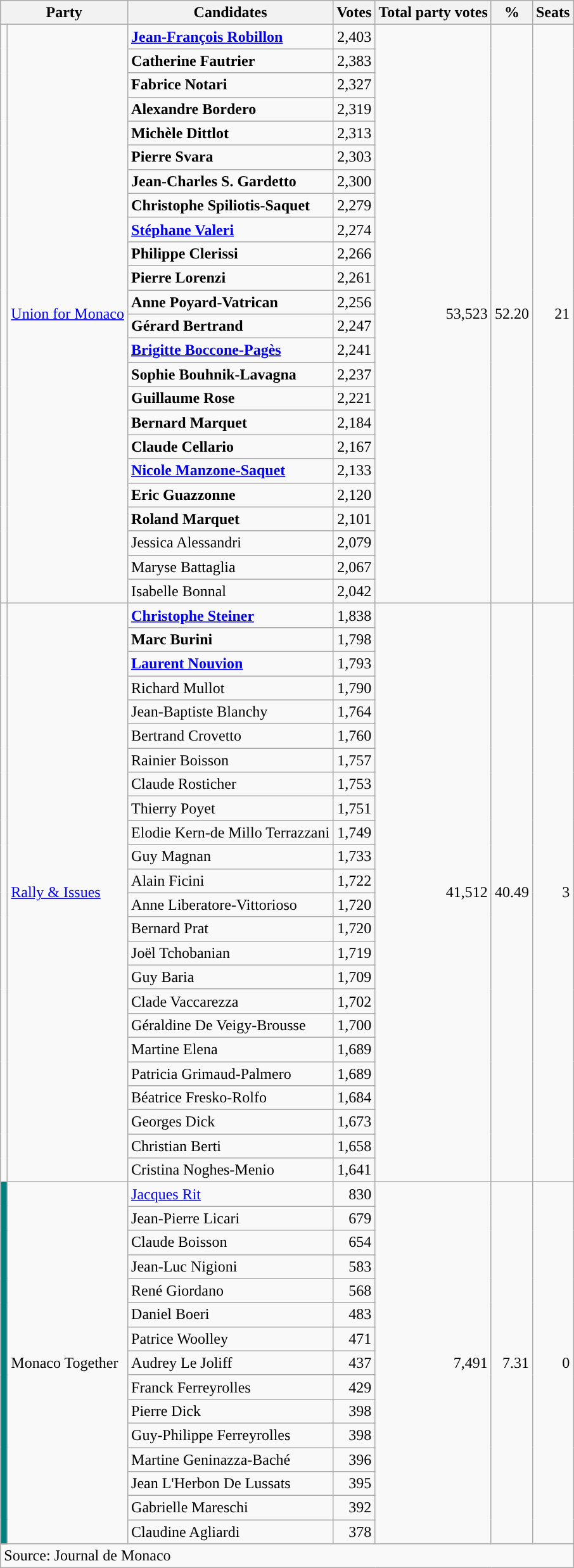<table class="wikitable" style="text-align:right">
<tr>
<th colspan="2">Party</th>
<th>Candidates</th>
<th>Votes</th>
<th>Total party votes</th>
<th>%</th>
<th>Seats</th>
</tr>
<tr>
<td rowspan="24" bgcolor=></td>
<td rowspan="24" align="left"><a href='#'>Union for Monaco</a></td>
<td align="left"><strong><a href='#'>Jean-François Robillon</a></strong></td>
<td>2,403</td>
<td rowspan="24">53,523</td>
<td rowspan="24">52.20</td>
<td rowspan="24">21</td>
</tr>
<tr>
<td align="left"><strong>Catherine Fautrier</strong></td>
<td>2,383</td>
</tr>
<tr>
<td align="left"><strong>Fabrice Notari</strong></td>
<td>2,327</td>
</tr>
<tr>
<td align="left"><strong>Alexandre Bordero</strong></td>
<td>2,319</td>
</tr>
<tr>
<td align="left"><strong>Michèle Dittlot</strong></td>
<td>2,313</td>
</tr>
<tr>
<td align="left"><strong>Pierre Svara</strong></td>
<td>2,303</td>
</tr>
<tr>
<td align="left"><strong>Jean-Charles S. Gardetto</strong></td>
<td>2,300</td>
</tr>
<tr>
<td align="left"><strong>Christophe Spiliotis-Saquet</strong></td>
<td>2,279</td>
</tr>
<tr>
<td align="left"><strong><a href='#'>Stéphane Valeri</a></strong></td>
<td>2,274</td>
</tr>
<tr>
<td align="left"><strong>Philippe Clerissi</strong></td>
<td>2,266</td>
</tr>
<tr>
<td align="left"><strong>Pierre Lorenzi</strong></td>
<td>2,261</td>
</tr>
<tr>
<td align="left"><strong>Anne Poyard-Vatrican</strong></td>
<td>2,256</td>
</tr>
<tr>
<td align="left"><strong>Gérard Bertrand</strong></td>
<td>2,247</td>
</tr>
<tr>
<td align="left"><strong><a href='#'>Brigitte Boccone-Pagès</a></strong></td>
<td>2,241</td>
</tr>
<tr>
<td align="left"><strong>Sophie Bouhnik-Lavagna</strong></td>
<td>2,237</td>
</tr>
<tr>
<td align="left"><strong>Guillaume Rose</strong></td>
<td>2,221</td>
</tr>
<tr>
<td align="left"><strong>Bernard Marquet</strong></td>
<td>2,184</td>
</tr>
<tr>
<td align="left"><strong>Claude Cellario</strong></td>
<td>2,167</td>
</tr>
<tr>
<td align="left"><strong><a href='#'>Nicole Manzone-Saquet</a></strong></td>
<td>2,133</td>
</tr>
<tr>
<td align="left"><strong>Eric Guazzonne</strong></td>
<td>2,120</td>
</tr>
<tr>
<td align="left"><strong>Roland Marquet</strong></td>
<td>2,101</td>
</tr>
<tr>
<td align="left">Jessica Alessandri</td>
<td>2,079</td>
</tr>
<tr>
<td align="left">Maryse Battaglia</td>
<td>2,067</td>
</tr>
<tr>
<td align="left">Isabelle Bonnal</td>
<td>2,042</td>
</tr>
<tr>
<td rowspan="24"></td>
<td rowspan="24" align="left"><a href='#'>Rally & Issues</a></td>
<td align="left"><strong><a href='#'>Christophe Steiner</a></strong></td>
<td>1,838</td>
<td rowspan="24">41,512</td>
<td rowspan="24">40.49</td>
<td rowspan="24">3</td>
</tr>
<tr>
<td align="left"><strong>Marc Burini</strong></td>
<td>1,798</td>
</tr>
<tr>
<td align="left"><strong><a href='#'>Laurent Nouvion</a></strong></td>
<td>1,793</td>
</tr>
<tr>
<td align="left">Richard Mullot</td>
<td>1,790</td>
</tr>
<tr>
<td align="left">Jean-Baptiste Blanchy</td>
<td>1,764</td>
</tr>
<tr>
<td align="left">Bertrand Crovetto</td>
<td>1,760</td>
</tr>
<tr>
<td align="left">Rainier Boisson</td>
<td>1,757</td>
</tr>
<tr>
<td align="left">Claude Rosticher</td>
<td>1,753</td>
</tr>
<tr>
<td align="left">Thierry Poyet</td>
<td>1,751</td>
</tr>
<tr>
<td align="left">Elodie Kern-de Millo Terrazzani</td>
<td>1,749</td>
</tr>
<tr>
<td align="left">Guy Magnan</td>
<td>1,733</td>
</tr>
<tr>
<td align="left">Alain Ficini</td>
<td>1,722</td>
</tr>
<tr>
<td align="left">Anne Liberatore-Vittorioso</td>
<td>1,720</td>
</tr>
<tr>
<td align="left">Bernard Prat</td>
<td>1,720</td>
</tr>
<tr>
<td align="left">Joël Tchobanian</td>
<td>1,719</td>
</tr>
<tr>
<td align="left">Guy Baria</td>
<td>1,709</td>
</tr>
<tr>
<td align="left">Clade Vaccarezza</td>
<td>1,702</td>
</tr>
<tr>
<td align="left">Géraldine De Veigy-Brousse</td>
<td>1,700</td>
</tr>
<tr>
<td align="left">Martine Elena</td>
<td>1,689</td>
</tr>
<tr>
<td align="left">Patricia Grimaud-Palmero</td>
<td>1,689</td>
</tr>
<tr>
<td align="left">Béatrice Fresko-Rolfo</td>
<td>1,684</td>
</tr>
<tr>
<td align="left">Georges Dick</td>
<td>1,673</td>
</tr>
<tr>
<td align="left">Christian Berti</td>
<td>1,658</td>
</tr>
<tr>
<td align="left">Cristina Noghes-Menio</td>
<td>1,641</td>
</tr>
<tr>
<td rowspan="15" bgcolor=#008080></td>
<td rowspan="15" align=left>Monaco Together</td>
<td align="left"><a href='#'>Jacques Rit</a></td>
<td>830</td>
<td rowspan="15">7,491</td>
<td rowspan="15">7.31</td>
<td rowspan="15">0</td>
</tr>
<tr>
<td align="left">Jean-Pierre Licari</td>
<td>679</td>
</tr>
<tr>
<td align="left">Claude Boisson</td>
<td>654</td>
</tr>
<tr>
<td align="left">Jean-Luc Nigioni</td>
<td>583</td>
</tr>
<tr>
<td align="left">René Giordano</td>
<td>568</td>
</tr>
<tr>
<td align="left">Daniel Boeri</td>
<td>483</td>
</tr>
<tr>
<td align="left">Patrice Woolley</td>
<td>471</td>
</tr>
<tr>
<td align="left">Audrey Le Joliff</td>
<td>437</td>
</tr>
<tr>
<td align="left">Franck Ferreyrolles</td>
<td>429</td>
</tr>
<tr>
<td align="left">Pierre Dick</td>
<td>398</td>
</tr>
<tr>
<td align="left">Guy-Philippe Ferreyrolles</td>
<td>398</td>
</tr>
<tr>
<td align="left">Martine Geninazza-Baché</td>
<td>396</td>
</tr>
<tr>
<td align="left">Jean L'Herbon De Lussats</td>
<td>395</td>
</tr>
<tr>
<td align="left">Gabrielle Mareschi</td>
<td>392</td>
</tr>
<tr>
<td align="left">Claudine Agliardi</td>
<td>378</td>
</tr>
<tr>
<td colspan="7" align="left">Source: Journal de Monaco</td>
</tr>
</table>
